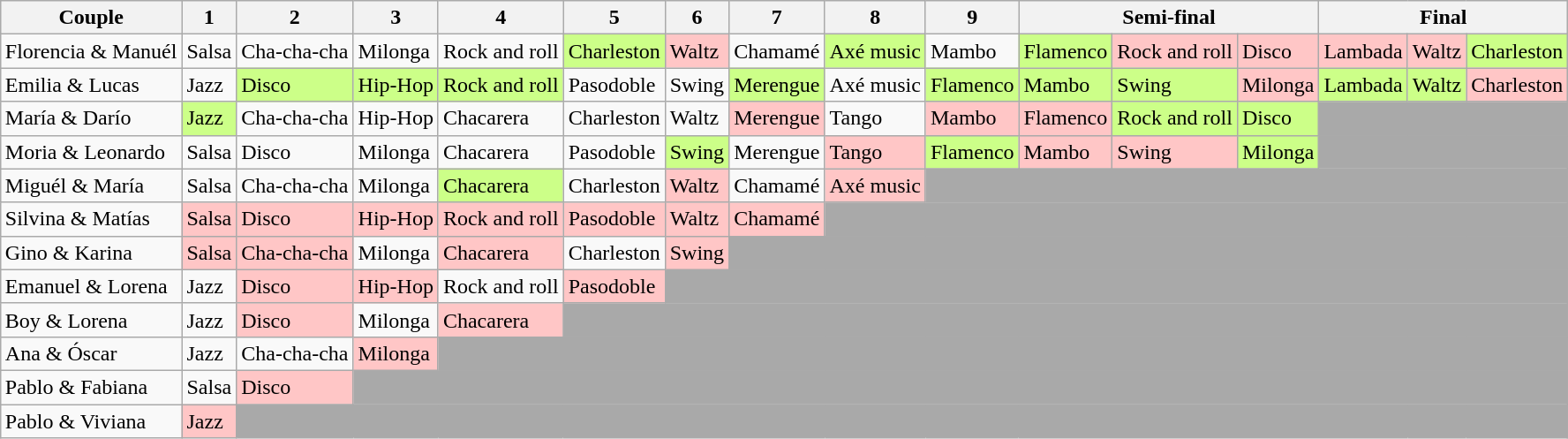<table class="wikitable" style="margin:auto;">
<tr>
<th>Couple</th>
<th>1</th>
<th>2</th>
<th>3</th>
<th>4</th>
<th>5</th>
<th>6</th>
<th>7</th>
<th>8</th>
<th>9</th>
<th colspan=3>Semi-final</th>
<th colspan=3>Final</th>
</tr>
<tr>
<td>Florencia & Manuél</td>
<td>Salsa</td>
<td>Cha-cha-cha</td>
<td>Milonga</td>
<td>Rock and roll</td>
<td style="background:#ccff88;">Charleston</td>
<td style="background:#ffc6c6;">Waltz</td>
<td>Chamamé</td>
<td style="background:#ccff88;">Axé music</td>
<td>Mambo</td>
<td style="background:#ccff88;">Flamenco</td>
<td style="background:#ffc6c6;">Rock and roll</td>
<td style="background:#ffc6c6;">Disco</td>
<td style="background:#ffc6c6;">Lambada</td>
<td style="background:#ffc6c6;">Waltz</td>
<td style="background:#ccff88;">Charleston</td>
</tr>
<tr>
<td>Emilia & Lucas</td>
<td>Jazz</td>
<td style="background:#ccff88;">Disco</td>
<td style="background:#ccff88;">Hip-Hop</td>
<td style="background:#ccff88;">Rock and roll</td>
<td>Pasodoble</td>
<td>Swing</td>
<td style="background:#ccff88;">Merengue</td>
<td>Axé music</td>
<td style="background:#ccff88;">Flamenco</td>
<td style="background:#ccff88;">Mambo</td>
<td style="background:#ccff88;">Swing</td>
<td style="background:#ffc6c6;">Milonga</td>
<td style="background:#ccff88;">Lambada</td>
<td style="background:#ccff88;">Waltz</td>
<td style="background:#ffc6c6;">Charleston</td>
</tr>
<tr>
<td>María & Darío</td>
<td style="background:#ccff88;">Jazz</td>
<td>Cha-cha-cha</td>
<td>Hip-Hop</td>
<td>Chacarera</td>
<td>Charleston</td>
<td>Waltz</td>
<td style="background:#ffc6c6;">Merengue</td>
<td>Tango</td>
<td style="background:#ffc6c6;">Mambo</td>
<td style="background:#ffc6c6;">Flamenco</td>
<td style="background:#ccff88;">Rock and roll</td>
<td style="background:#ccff88;">Disco</td>
<td style="background:darkgray;" colspan="3"></td>
</tr>
<tr>
<td>Moria & Leonardo</td>
<td>Salsa</td>
<td>Disco</td>
<td>Milonga</td>
<td>Chacarera</td>
<td>Pasodoble</td>
<td style="background:#ccff88;">Swing</td>
<td>Merengue</td>
<td style="background:#ffc6c6;">Tango</td>
<td style="background:#ccff88;">Flamenco</td>
<td style="background:#ffc6c6;">Mambo</td>
<td style="background:#ffc6c6;">Swing</td>
<td style="background:#ccff88;">Milonga</td>
<td style="background:darkgray;" colspan="3"></td>
</tr>
<tr>
<td>Miguél & María</td>
<td>Salsa</td>
<td>Cha-cha-cha</td>
<td>Milonga</td>
<td style="background:#ccff88;">Chacarera</td>
<td>Charleston</td>
<td style="background:#ffc6c6;">Waltz</td>
<td>Chamamé</td>
<td style="background:#ffc6c6;">Axé music</td>
<td style="background:darkgray;" colspan="7"></td>
</tr>
<tr>
<td>Silvina & Matías</td>
<td style="background:#ffc6c6;">Salsa</td>
<td style="background:#ffc6c6;">Disco</td>
<td style="background:#ffc6c6;">Hip-Hop</td>
<td style="background:#ffc6c6;">Rock and roll</td>
<td style="background:#ffc6c6;">Pasodoble</td>
<td style="background:#ffc6c6;">Waltz</td>
<td style="background:#ffc6c6;">Chamamé</td>
<td style="background:darkgray;" colspan="8"></td>
</tr>
<tr>
<td>Gino & Karina</td>
<td style="background:#ffc6c6;">Salsa</td>
<td style="background:#ffc6c6;">Cha-cha-cha</td>
<td>Milonga</td>
<td style="background:#ffc6c6;">Chacarera</td>
<td>Charleston</td>
<td style="background:#ffc6c6;">Swing</td>
<td style="background:darkgray;" colspan="9"></td>
</tr>
<tr>
<td>Emanuel & Lorena</td>
<td>Jazz</td>
<td style="background:#ffc6c6;">Disco</td>
<td style="background:#ffc6c6;">Hip-Hop</td>
<td>Rock and roll</td>
<td style="background:#ffc6c6;">Pasodoble</td>
<td style="background:darkgray;" colspan="10"></td>
</tr>
<tr>
<td>Boy & Lorena</td>
<td>Jazz</td>
<td style="background:#ffc6c6;">Disco</td>
<td>Milonga</td>
<td style="background:#ffc6c6;">Chacarera</td>
<td style="background:darkgray;" colspan="11"></td>
</tr>
<tr>
<td>Ana & Óscar</td>
<td>Jazz</td>
<td>Cha-cha-cha</td>
<td style="background:#ffc6c6;">Milonga</td>
<td style="background:darkgray;" colspan="12"></td>
</tr>
<tr>
<td>Pablo & Fabiana</td>
<td>Salsa</td>
<td style="background:#ffc6c6;">Disco</td>
<td style="background:darkgray;" colspan="13"></td>
</tr>
<tr>
<td>Pablo & Viviana</td>
<td style="background:#ffc6c6;">Jazz</td>
<td style="background:darkgray;" colspan="14"></td>
</tr>
</table>
